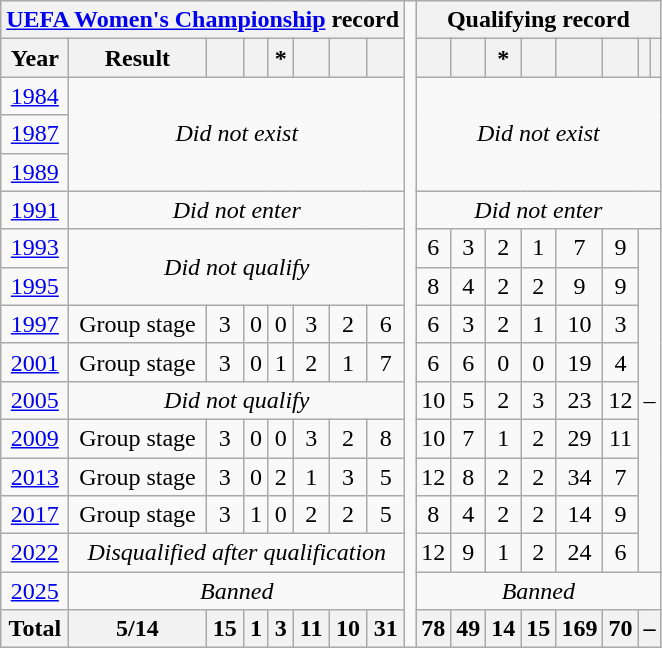<table class="wikitable" style="text-align: center;">
<tr>
<th colspan=8><a href='#'>UEFA Women's Championship</a> record</th>
<td rowspan=100></td>
<th colspan=8>Qualifying record</th>
</tr>
<tr>
<th>Year</th>
<th>Result</th>
<th></th>
<th></th>
<th>*</th>
<th></th>
<th></th>
<th><br></th>
<th></th>
<th></th>
<th>*</th>
<th></th>
<th></th>
<th></th>
<th></th>
<th></th>
</tr>
<tr>
<td><a href='#'>1984</a></td>
<td colspan=7 rowspan=3><em>Did not exist</em></td>
<td colspan=8 rowspan=3><em>Did not exist</em></td>
</tr>
<tr>
<td><a href='#'>1987</a></td>
</tr>
<tr>
<td><a href='#'>1989</a></td>
</tr>
<tr>
<td> <a href='#'>1991</a></td>
<td colspan=7><em>Did not enter</em></td>
<td colspan=8><em>Did not enter</em></td>
</tr>
<tr>
<td> <a href='#'>1993</a></td>
<td colspan=7 rowspan=2><em>Did not qualify</em></td>
<td>6</td>
<td>3</td>
<td>2</td>
<td>1</td>
<td>7</td>
<td>9</td>
<td colspan=2 rowspan=9>–</td>
</tr>
<tr>
<td> <a href='#'>1995</a></td>
<td>8</td>
<td>4</td>
<td>2</td>
<td>2</td>
<td>9</td>
<td>9</td>
</tr>
<tr>
<td>  <a href='#'>1997</a></td>
<td>Group stage</td>
<td>3</td>
<td>0</td>
<td>0</td>
<td>3</td>
<td>2</td>
<td>6</td>
<td>6</td>
<td>3</td>
<td>2</td>
<td>1</td>
<td>10</td>
<td>3</td>
</tr>
<tr>
<td> <a href='#'>2001</a></td>
<td>Group stage</td>
<td>3</td>
<td>0</td>
<td>1</td>
<td>2</td>
<td>1</td>
<td>7</td>
<td>6</td>
<td>6</td>
<td>0</td>
<td>0</td>
<td>19</td>
<td>4</td>
</tr>
<tr>
<td> <a href='#'>2005</a></td>
<td colspan=7><em>Did not qualify</em></td>
<td>10</td>
<td>5</td>
<td>2</td>
<td>3</td>
<td>23</td>
<td>12</td>
</tr>
<tr>
<td> <a href='#'>2009</a></td>
<td>Group stage</td>
<td>3</td>
<td>0</td>
<td>0</td>
<td>3</td>
<td>2</td>
<td>8</td>
<td>10</td>
<td>7</td>
<td>1</td>
<td>2</td>
<td>29</td>
<td>11</td>
</tr>
<tr>
<td> <a href='#'>2013</a></td>
<td>Group stage</td>
<td>3</td>
<td>0</td>
<td>2</td>
<td>1</td>
<td>3</td>
<td>5</td>
<td>12</td>
<td>8</td>
<td>2</td>
<td>2</td>
<td>34</td>
<td>7</td>
</tr>
<tr>
<td> <a href='#'>2017</a></td>
<td>Group stage</td>
<td>3</td>
<td>1</td>
<td>0</td>
<td>2</td>
<td>2</td>
<td>5</td>
<td>8</td>
<td>4</td>
<td>2</td>
<td>2</td>
<td>14</td>
<td>9</td>
</tr>
<tr>
<td> <a href='#'>2022</a></td>
<td colspan=7><em>Disqualified after qualification</em></td>
<td>12</td>
<td>9</td>
<td>1</td>
<td>2</td>
<td>24</td>
<td>6</td>
</tr>
<tr>
<td> <a href='#'>2025</a></td>
<td colspan=7><em>Banned</em></td>
<td colspan=8><em>Banned</em></td>
</tr>
<tr>
<th>Total</th>
<th>5/14</th>
<th>15</th>
<th>1</th>
<th>3</th>
<th>11</th>
<th>10</th>
<th>31</th>
<th>78</th>
<th>49</th>
<th>14</th>
<th>15</th>
<th>169</th>
<th>70</th>
<th colspan=2>–</th>
</tr>
</table>
